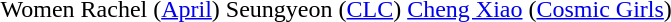<table>
<tr>
<td>Women</td>
<td>Rachel (<a href='#'>April</a>)</td>
<td>Seungyeon (<a href='#'>CLC</a>)</td>
<td><a href='#'>Cheng Xiao</a> (<a href='#'>Cosmic Girls</a>)</td>
</tr>
</table>
